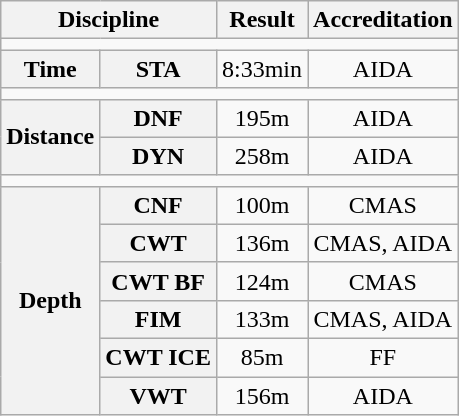<table class="wikitable">
<tr>
<th colspan="2">Discipline</th>
<th>Result</th>
<th>Accreditation</th>
</tr>
<tr align="center">
<td colspan="4"></td>
</tr>
<tr align="center">
<th rowspan="1">Time</th>
<th>STA</th>
<td>8:33min</td>
<td>AIDA</td>
</tr>
<tr align="center">
<td colspan="4"></td>
</tr>
<tr align="center">
<th rowspan="2">Distance</th>
<th>DNF</th>
<td>195m</td>
<td>AIDA</td>
</tr>
<tr align="center">
<th>DYN</th>
<td>258m</td>
<td>AIDA</td>
</tr>
<tr align="center">
<td colspan="4"></td>
</tr>
<tr align="center">
<th rowspan="6">Depth</th>
<th>CNF</th>
<td>100m</td>
<td>CMAS</td>
</tr>
<tr align="center">
<th>CWT</th>
<td>136m</td>
<td>CMAS, AIDA</td>
</tr>
<tr align="center">
<th>CWT BF</th>
<td>124m</td>
<td>CMAS</td>
</tr>
<tr align="center">
<th>FIM</th>
<td>133m</td>
<td>CMAS, AIDA</td>
</tr>
<tr align="center">
<th>CWT ICE</th>
<td>85m</td>
<td>FF</td>
</tr>
<tr align="center">
<th>VWT</th>
<td>156m</td>
<td>AIDA</td>
</tr>
</table>
